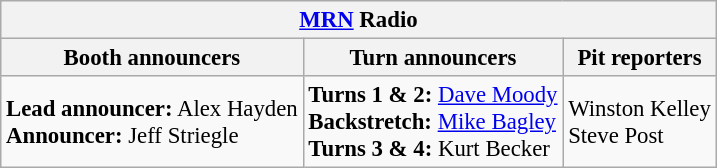<table class="wikitable" style="font-size: 95%">
<tr>
<th colspan="3"><a href='#'>MRN</a> Radio</th>
</tr>
<tr>
<th>Booth announcers</th>
<th>Turn announcers</th>
<th>Pit reporters</th>
</tr>
<tr>
<td><strong>Lead announcer:</strong> Alex Hayden<br><strong>Announcer:</strong> Jeff Striegle</td>
<td><strong>Turns 1 & 2:</strong> <a href='#'>Dave Moody</a><br><strong>Backstretch:</strong> <a href='#'>Mike Bagley</a><br><strong>Turns 3 & 4:</strong> Kurt Becker</td>
<td>Winston Kelley<br>Steve Post</td>
</tr>
</table>
